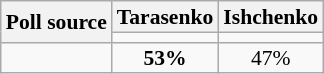<table class="wikitable" style="text-align:center; font-size:90%; line-height:14px">
<tr>
<th rowspan=2>Poll source</th>
<th>Tarasenko</th>
<th>Ishchenko</th>
</tr>
<tr>
<td bgcolor=></td>
<td bgcolor=></td>
</tr>
<tr>
<td></td>
<td><strong>53%</strong></td>
<td>47%</td>
</tr>
</table>
